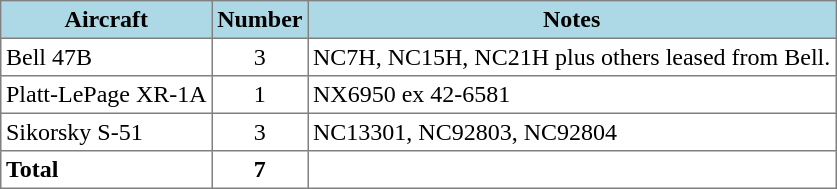<table class="toccolours" border="1" cellpadding="3" style="border-collapse:collapse">
<tr bgcolor=lightblue>
<th>Aircraft</th>
<th>Number</th>
<th>Notes</th>
</tr>
<tr>
<td>Bell 47B</td>
<td align=center>3</td>
<td>NC7H, NC15H, NC21H plus others leased from Bell.</td>
</tr>
<tr>
<td>Platt-LePage XR-1A</td>
<td align=center>1</td>
<td>NX6950 ex 42-6581</td>
</tr>
<tr>
<td>Sikorsky S-51</td>
<td align=center>3</td>
<td>NC13301, NC92803, NC92804</td>
</tr>
<tr>
<td><strong>Total</strong></td>
<td align=center><strong>7</strong></td>
<td></td>
</tr>
</table>
